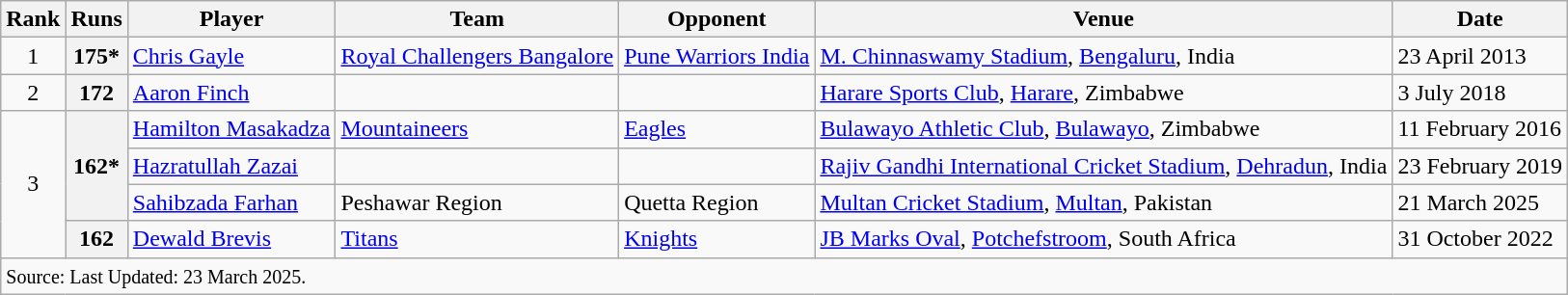<table class="wikitable sortable" style="text-align:centre;">
<tr>
<th scope="col">Rank</th>
<th scope="col">Runs</th>
<th scope="col">Player</th>
<th scope="col">Team</th>
<th scope="col">Opponent</th>
<th scope="col">Venue</th>
<th scope="col">Date</th>
</tr>
<tr>
<td align=center>1</td>
<th>175*</th>
<td> <a href='#'>Chris Gayle</a></td>
<td><a href='#'>Royal Challengers Bangalore</a></td>
<td><a href='#'>Pune Warriors India</a></td>
<td><a href='#'>M. Chinnaswamy Stadium</a>, <a href='#'>Bengaluru</a>, India</td>
<td>23 April 2013</td>
</tr>
<tr>
<td align=center>2</td>
<th>172</th>
<td> <a href='#'>Aaron Finch</a></td>
<td></td>
<td></td>
<td><a href='#'>Harare Sports Club</a>, <a href='#'>Harare</a>, Zimbabwe</td>
<td>3 July 2018</td>
</tr>
<tr>
<td rowspan=4 align="center">3</td>
<th rowspan=3>162*</th>
<td> <a href='#'>Hamilton Masakadza</a></td>
<td><a href='#'>Mountaineers</a></td>
<td><a href='#'>Eagles</a></td>
<td><a href='#'>Bulawayo Athletic Club</a>, <a href='#'>Bulawayo</a>, Zimbabwe</td>
<td>11 February 2016</td>
</tr>
<tr>
<td> <a href='#'>Hazratullah Zazai</a></td>
<td></td>
<td></td>
<td><a href='#'>Rajiv Gandhi International Cricket Stadium</a>, <a href='#'>Dehradun</a>, India</td>
<td>23 February 2019</td>
</tr>
<tr>
<td> <a href='#'>Sahibzada Farhan</a></td>
<td>Peshawar Region</td>
<td>Quetta Region</td>
<td><a href='#'>Multan Cricket Stadium</a>, <a href='#'>Multan</a>, Pakistan</td>
<td>21 March 2025</td>
</tr>
<tr>
<th>162</th>
<td> <a href='#'>Dewald Brevis</a></td>
<td><a href='#'>Titans</a></td>
<td><a href='#'>Knights</a></td>
<td><a href='#'>JB Marks Oval</a>, <a href='#'>Potchefstroom</a>, South Africa</td>
<td>31 October 2022</td>
</tr>
<tr>
<td colspan=7><small>Source:  Last Updated: 23 March 2025.</small></td>
</tr>
</table>
